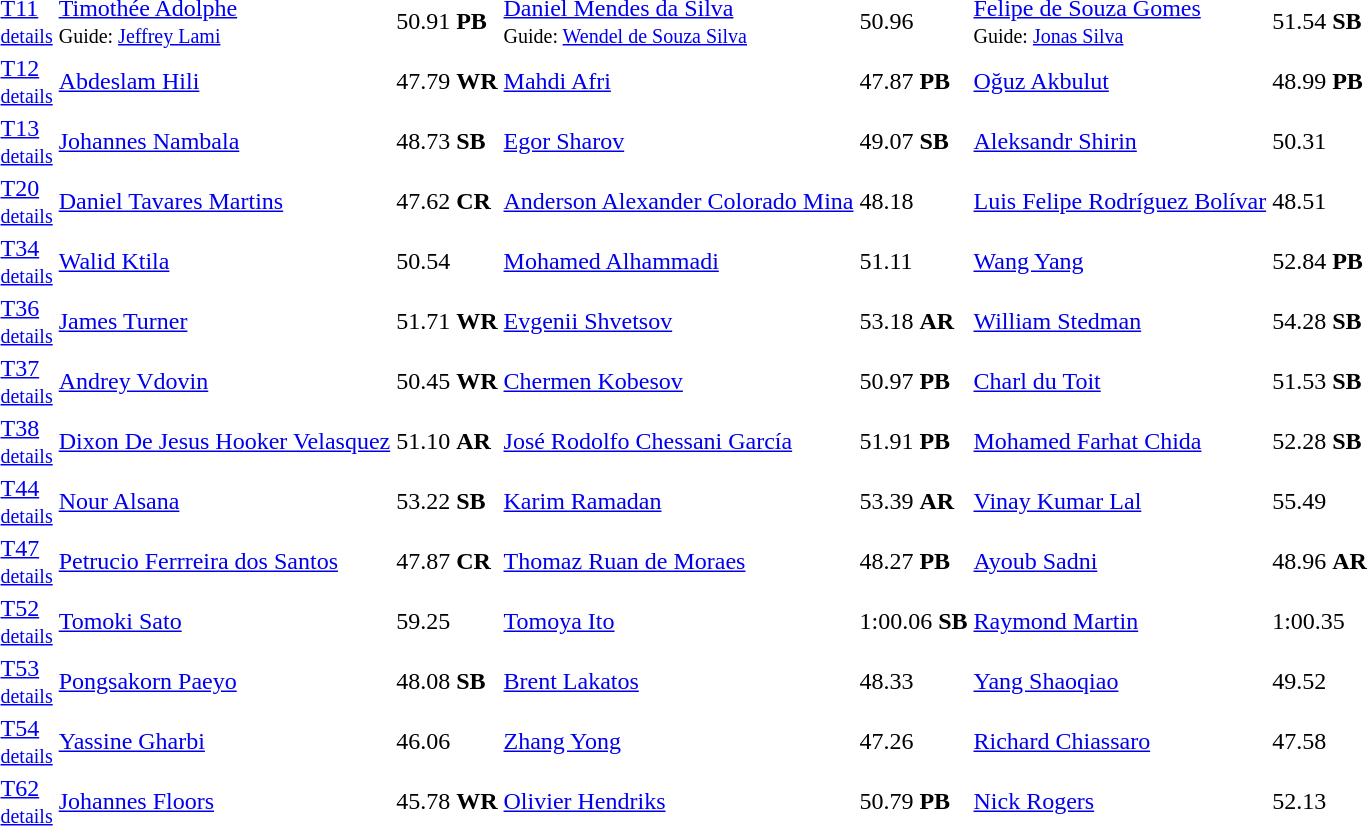<table>
<tr>
<td><a href='#'>T11</a><br><small><a href='#'>details</a></small></td>
<td><a href='#'>Timothée Adolphe</a><br><small>Guide: <a href='#'>Jeffrey Lami</a></small><br></td>
<td>50.91 <strong>PB</strong></td>
<td><a href='#'>Daniel Mendes da Silva</a><br><small>Guide: <a href='#'>Wendel de Souza Silva</a></small><br></td>
<td>50.96</td>
<td><a href='#'>Felipe de Souza Gomes</a><br><small>Guide: <a href='#'>Jonas Silva</a></small><br></td>
<td>51.54 <strong>SB</strong></td>
</tr>
<tr>
<td><a href='#'>T12</a><br><small><a href='#'>details</a></small></td>
<td><a href='#'>Abdeslam Hili</a><br></td>
<td>47.79 <strong>WR</strong></td>
<td><a href='#'>Mahdi Afri</a><br></td>
<td>47.87 <strong>PB</strong></td>
<td><a href='#'>Oğuz Akbulut</a><br></td>
<td>48.99 <strong>PB</strong></td>
</tr>
<tr>
<td><a href='#'>T13</a><br><small><a href='#'>details</a></small></td>
<td><a href='#'>Johannes Nambala</a><br></td>
<td>48.73 <strong>SB</strong></td>
<td><a href='#'>Egor Sharov</a><br></td>
<td>49.07 <strong>SB</strong></td>
<td><a href='#'>Aleksandr Shirin</a><br></td>
<td>50.31</td>
</tr>
<tr>
<td><a href='#'>T20</a><br><small><a href='#'>details</a></small></td>
<td><a href='#'>Daniel Tavares Martins</a><br></td>
<td>47.62 <strong>CR</strong></td>
<td><a href='#'>Anderson Alexander Colorado Mina</a><br></td>
<td>48.18</td>
<td><a href='#'>Luis Felipe Rodríguez Bolívar</a><br></td>
<td>48.51</td>
</tr>
<tr>
<td><a href='#'>T34</a><br><small><a href='#'>details</a></small></td>
<td><a href='#'>Walid Ktila</a><br></td>
<td>50.54</td>
<td><a href='#'>Mohamed Alhammadi</a><br></td>
<td>51.11</td>
<td><a href='#'>Wang Yang</a><br></td>
<td>52.84 <strong>PB</strong></td>
</tr>
<tr>
<td><a href='#'>T36</a><br><small><a href='#'>details</a></small></td>
<td><a href='#'>James Turner</a><br></td>
<td>51.71 <strong>WR</strong></td>
<td><a href='#'>Evgenii Shvetsov</a><br></td>
<td>53.18 <strong>AR</strong></td>
<td><a href='#'>William Stedman</a><br></td>
<td>54.28 <strong>SB</strong></td>
</tr>
<tr>
<td><a href='#'>T37</a><br><small><a href='#'>details</a></small></td>
<td><a href='#'>Andrey Vdovin</a><br></td>
<td>50.45 <strong>WR</strong></td>
<td><a href='#'>Chermen Kobesov</a><br></td>
<td>50.97 <strong>PB</strong></td>
<td><a href='#'>Charl du Toit</a><br></td>
<td>51.53 <strong>SB</strong></td>
</tr>
<tr>
<td><a href='#'>T38</a><br><small><a href='#'>details</a></small></td>
<td><a href='#'>Dixon De Jesus Hooker Velasquez</a><br></td>
<td>51.10 <strong>AR</strong></td>
<td><a href='#'>José Rodolfo Chessani García</a><br></td>
<td>51.91 <strong>PB</strong></td>
<td><a href='#'>Mohamed Farhat Chida</a><br></td>
<td>52.28 <strong>SB</strong></td>
</tr>
<tr>
<td><a href='#'>T44</a><br><small><a href='#'>details</a></small></td>
<td><a href='#'>Nour Alsana</a><br></td>
<td>53.22 <strong>SB</strong></td>
<td><a href='#'>Karim Ramadan</a><br></td>
<td>53.39 <strong>AR</strong></td>
<td><a href='#'>Vinay Kumar Lal</a><br></td>
<td>55.49</td>
</tr>
<tr>
<td><a href='#'>T47</a><br><small><a href='#'>details</a></small></td>
<td><a href='#'>Petrucio Ferrreira dos Santos</a><br></td>
<td>47.87 <strong>CR</strong></td>
<td><a href='#'>Thomaz Ruan de Moraes</a><br></td>
<td>48.27 <strong>PB</strong></td>
<td><a href='#'>Ayoub Sadni</a><br></td>
<td>48.96 <strong>AR</strong></td>
</tr>
<tr>
<td><a href='#'>T52</a><br><small><a href='#'>details</a></small></td>
<td><a href='#'>Tomoki Sato</a><br></td>
<td>59.25</td>
<td><a href='#'>Tomoya Ito</a><br></td>
<td>1:00.06 <strong>SB</strong></td>
<td><a href='#'>Raymond Martin</a><br></td>
<td>1:00.35</td>
</tr>
<tr>
<td><a href='#'>T53</a><br><small><a href='#'>details</a></small></td>
<td><a href='#'>Pongsakorn Paeyo</a><br></td>
<td>48.08 <strong>SB</strong></td>
<td><a href='#'>Brent Lakatos</a><br></td>
<td>48.33</td>
<td><a href='#'>Yang Shaoqiao</a><br></td>
<td>49.52</td>
</tr>
<tr>
<td><a href='#'>T54</a><br><small><a href='#'>details</a></small></td>
<td><a href='#'>Yassine Gharbi</a><br></td>
<td>46.06</td>
<td><a href='#'>Zhang Yong</a><br></td>
<td>47.26</td>
<td><a href='#'>Richard Chiassaro</a><br></td>
<td>47.58</td>
</tr>
<tr>
<td><a href='#'>T62</a><br><small><a href='#'>details</a></small></td>
<td><a href='#'>Johannes Floors</a><br></td>
<td>45.78 <strong>WR</strong></td>
<td><a href='#'>Olivier Hendriks</a><br></td>
<td>50.79 <strong>PB</strong></td>
<td><a href='#'>Nick Rogers</a><br></td>
<td>52.13</td>
</tr>
</table>
